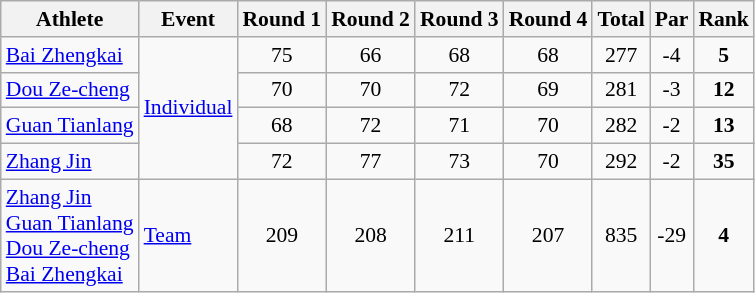<table class="wikitable" style="text-align:left; font-size:90%">
<tr>
<th>Athlete</th>
<th>Event</th>
<th>Round 1</th>
<th>Round 2</th>
<th>Round 3</th>
<th>Round 4</th>
<th>Total</th>
<th>Par</th>
<th>Rank</th>
</tr>
<tr>
<td><a href='#'>Bai Zhengkai</a></td>
<td rowspan=4><a href='#'>Individual</a></td>
<td align=center>75</td>
<td align=center>66</td>
<td align=center>68</td>
<td align=center>68</td>
<td align=center>277</td>
<td align=center>-4</td>
<td align=center><strong>5</strong></td>
</tr>
<tr>
<td><a href='#'>Dou Ze-cheng</a></td>
<td align=center>70</td>
<td align=center>70</td>
<td align=center>72</td>
<td align=center>69</td>
<td align=center>281</td>
<td align=center>-3</td>
<td align=center><strong>12</strong></td>
</tr>
<tr>
<td><a href='#'>Guan Tianlang</a></td>
<td align=center>68</td>
<td align=center>72</td>
<td align=center>71</td>
<td align=center>70</td>
<td align=center>282</td>
<td align=center>-2</td>
<td align=center><strong>13</strong></td>
</tr>
<tr>
<td><a href='#'>Zhang Jin</a></td>
<td align=center>72</td>
<td align=center>77</td>
<td align=center>73</td>
<td align=center>70</td>
<td align=center>292</td>
<td align=center>-2</td>
<td align=center><strong>35</strong></td>
</tr>
<tr>
<td><a href='#'>Zhang Jin</a><br><a href='#'>Guan Tianlang</a><br><a href='#'>Dou Ze-cheng</a><br><a href='#'>Bai Zhengkai</a></td>
<td><a href='#'>Team</a></td>
<td align=center>209</td>
<td align=center>208</td>
<td align=center>211</td>
<td align=center>207</td>
<td align=center>835</td>
<td align=center>-29</td>
<td align=center><strong>4</strong></td>
</tr>
</table>
